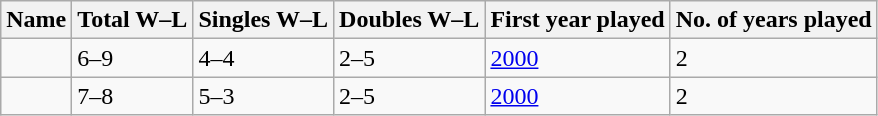<table class="sortable wikitable">
<tr>
<th>Name</th>
<th>Total W–L</th>
<th>Singles W–L</th>
<th>Doubles W–L</th>
<th>First year played</th>
<th>No. of years played</th>
</tr>
<tr>
<td></td>
<td>6–9</td>
<td>4–4</td>
<td>2–5</td>
<td><a href='#'>2000</a></td>
<td>2</td>
</tr>
<tr>
<td></td>
<td>7–8</td>
<td>5–3</td>
<td>2–5</td>
<td><a href='#'>2000</a></td>
<td>2</td>
</tr>
</table>
